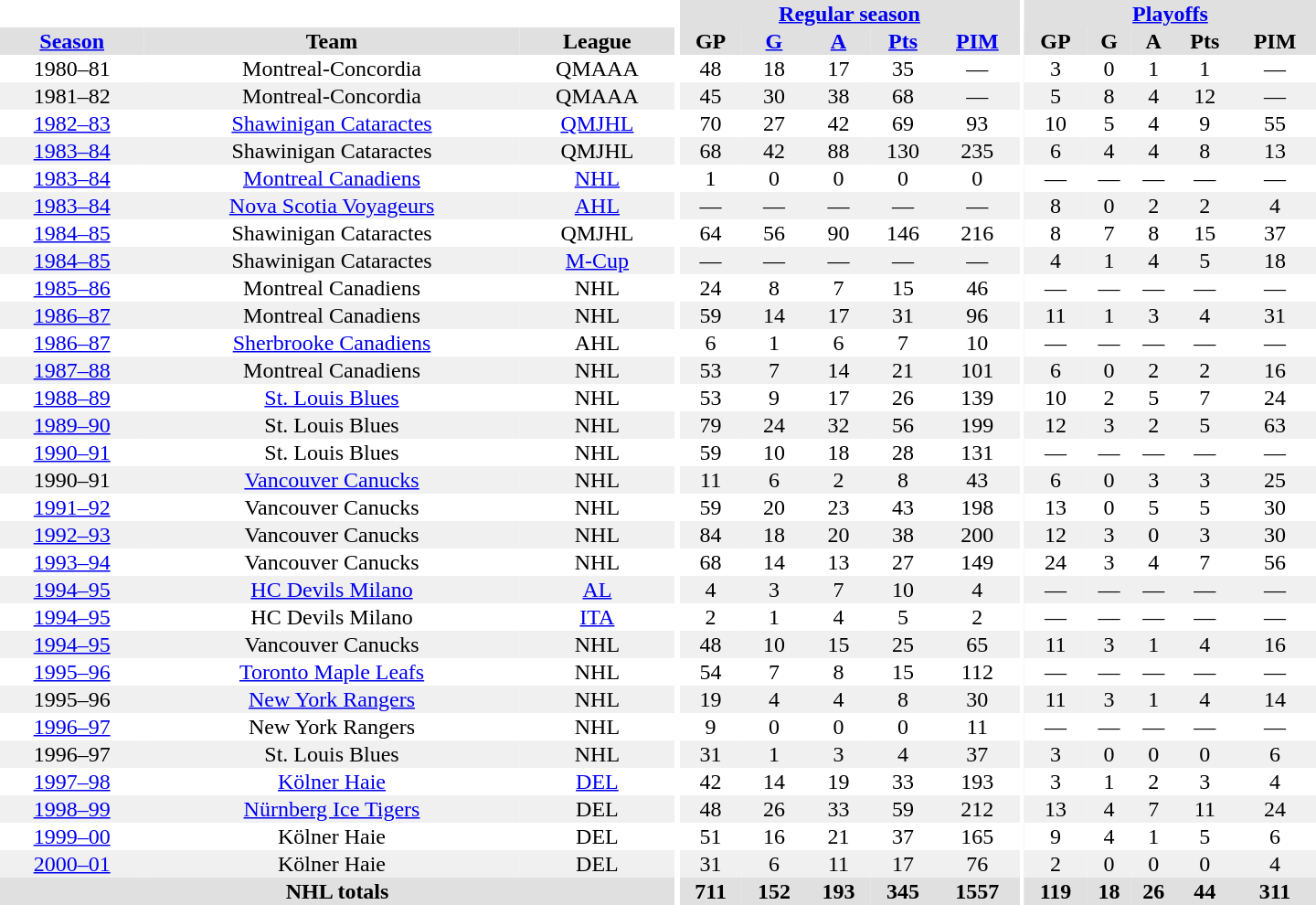<table border="0" cellpadding="1" cellspacing="0" style="text-align:center; width:60em">
<tr bgcolor="#e0e0e0">
<th colspan="3" bgcolor="#ffffff"></th>
<th rowspan="100" bgcolor="#ffffff"></th>
<th colspan="5"><a href='#'>Regular season</a></th>
<th rowspan="100" bgcolor="#ffffff"></th>
<th colspan="5"><a href='#'>Playoffs</a></th>
</tr>
<tr bgcolor="#e0e0e0">
<th><a href='#'>Season</a></th>
<th>Team</th>
<th>League</th>
<th>GP</th>
<th><a href='#'>G</a></th>
<th><a href='#'>A</a></th>
<th><a href='#'>Pts</a></th>
<th><a href='#'>PIM</a></th>
<th>GP</th>
<th>G</th>
<th>A</th>
<th>Pts</th>
<th>PIM</th>
</tr>
<tr>
<td>1980–81</td>
<td>Montreal-Concordia</td>
<td>QMAAA</td>
<td>48</td>
<td>18</td>
<td>17</td>
<td>35</td>
<td>—</td>
<td>3</td>
<td>0</td>
<td>1</td>
<td>1</td>
<td>—</td>
</tr>
<tr bgcolor="#f0f0f0">
<td>1981–82</td>
<td>Montreal-Concordia</td>
<td>QMAAA</td>
<td>45</td>
<td>30</td>
<td>38</td>
<td>68</td>
<td>—</td>
<td>5</td>
<td>8</td>
<td>4</td>
<td>12</td>
<td>—</td>
</tr>
<tr>
<td><a href='#'>1982–83</a></td>
<td><a href='#'>Shawinigan Cataractes</a></td>
<td><a href='#'>QMJHL</a></td>
<td>70</td>
<td>27</td>
<td>42</td>
<td>69</td>
<td>93</td>
<td>10</td>
<td>5</td>
<td>4</td>
<td>9</td>
<td>55</td>
</tr>
<tr bgcolor="#f0f0f0">
<td><a href='#'>1983–84</a></td>
<td>Shawinigan Cataractes</td>
<td>QMJHL</td>
<td>68</td>
<td>42</td>
<td>88</td>
<td>130</td>
<td>235</td>
<td>6</td>
<td>4</td>
<td>4</td>
<td>8</td>
<td>13</td>
</tr>
<tr>
<td><a href='#'>1983–84</a></td>
<td><a href='#'>Montreal Canadiens</a></td>
<td><a href='#'>NHL</a></td>
<td>1</td>
<td>0</td>
<td>0</td>
<td>0</td>
<td>0</td>
<td>—</td>
<td>—</td>
<td>—</td>
<td>—</td>
<td>—</td>
</tr>
<tr bgcolor="#f0f0f0">
<td><a href='#'>1983–84</a></td>
<td><a href='#'>Nova Scotia Voyageurs</a></td>
<td><a href='#'>AHL</a></td>
<td>—</td>
<td>—</td>
<td>—</td>
<td>—</td>
<td>—</td>
<td>8</td>
<td>0</td>
<td>2</td>
<td>2</td>
<td>4</td>
</tr>
<tr>
<td><a href='#'>1984–85</a></td>
<td>Shawinigan Cataractes</td>
<td>QMJHL</td>
<td>64</td>
<td>56</td>
<td>90</td>
<td>146</td>
<td>216</td>
<td>8</td>
<td>7</td>
<td>8</td>
<td>15</td>
<td>37</td>
</tr>
<tr bgcolor="#f0f0f0">
<td><a href='#'>1984–85</a></td>
<td>Shawinigan Cataractes</td>
<td><a href='#'>M-Cup</a></td>
<td>—</td>
<td>—</td>
<td>—</td>
<td>—</td>
<td>—</td>
<td>4</td>
<td>1</td>
<td>4</td>
<td>5</td>
<td>18</td>
</tr>
<tr>
<td><a href='#'>1985–86</a></td>
<td>Montreal Canadiens</td>
<td>NHL</td>
<td>24</td>
<td>8</td>
<td>7</td>
<td>15</td>
<td>46</td>
<td>—</td>
<td>—</td>
<td>—</td>
<td>—</td>
<td>—</td>
</tr>
<tr bgcolor="#f0f0f0">
<td><a href='#'>1986–87</a></td>
<td>Montreal Canadiens</td>
<td>NHL</td>
<td>59</td>
<td>14</td>
<td>17</td>
<td>31</td>
<td>96</td>
<td>11</td>
<td>1</td>
<td>3</td>
<td>4</td>
<td>31</td>
</tr>
<tr>
<td><a href='#'>1986–87</a></td>
<td><a href='#'>Sherbrooke Canadiens</a></td>
<td>AHL</td>
<td>6</td>
<td>1</td>
<td>6</td>
<td>7</td>
<td>10</td>
<td>—</td>
<td>—</td>
<td>—</td>
<td>—</td>
<td>—</td>
</tr>
<tr bgcolor="#f0f0f0">
<td><a href='#'>1987–88</a></td>
<td>Montreal Canadiens</td>
<td>NHL</td>
<td>53</td>
<td>7</td>
<td>14</td>
<td>21</td>
<td>101</td>
<td>6</td>
<td>0</td>
<td>2</td>
<td>2</td>
<td>16</td>
</tr>
<tr>
<td><a href='#'>1988–89</a></td>
<td><a href='#'>St. Louis Blues</a></td>
<td>NHL</td>
<td>53</td>
<td>9</td>
<td>17</td>
<td>26</td>
<td>139</td>
<td>10</td>
<td>2</td>
<td>5</td>
<td>7</td>
<td>24</td>
</tr>
<tr bgcolor="#f0f0f0">
<td><a href='#'>1989–90</a></td>
<td>St. Louis Blues</td>
<td>NHL</td>
<td>79</td>
<td>24</td>
<td>32</td>
<td>56</td>
<td>199</td>
<td>12</td>
<td>3</td>
<td>2</td>
<td>5</td>
<td>63</td>
</tr>
<tr>
<td><a href='#'>1990–91</a></td>
<td>St. Louis Blues</td>
<td>NHL</td>
<td>59</td>
<td>10</td>
<td>18</td>
<td>28</td>
<td>131</td>
<td>—</td>
<td>—</td>
<td>—</td>
<td>—</td>
<td>—</td>
</tr>
<tr bgcolor="#f0f0f0">
<td>1990–91</td>
<td><a href='#'>Vancouver Canucks</a></td>
<td>NHL</td>
<td>11</td>
<td>6</td>
<td>2</td>
<td>8</td>
<td>43</td>
<td>6</td>
<td>0</td>
<td>3</td>
<td>3</td>
<td>25</td>
</tr>
<tr>
<td><a href='#'>1991–92</a></td>
<td>Vancouver Canucks</td>
<td>NHL</td>
<td>59</td>
<td>20</td>
<td>23</td>
<td>43</td>
<td>198</td>
<td>13</td>
<td>0</td>
<td>5</td>
<td>5</td>
<td>30</td>
</tr>
<tr bgcolor="#f0f0f0">
<td><a href='#'>1992–93</a></td>
<td>Vancouver Canucks</td>
<td>NHL</td>
<td>84</td>
<td>18</td>
<td>20</td>
<td>38</td>
<td>200</td>
<td>12</td>
<td>3</td>
<td>0</td>
<td>3</td>
<td>30</td>
</tr>
<tr>
<td><a href='#'>1993–94</a></td>
<td>Vancouver Canucks</td>
<td>NHL</td>
<td>68</td>
<td>14</td>
<td>13</td>
<td>27</td>
<td>149</td>
<td>24</td>
<td>3</td>
<td>4</td>
<td>7</td>
<td>56</td>
</tr>
<tr bgcolor="#f0f0f0">
<td><a href='#'>1994–95</a></td>
<td><a href='#'>HC Devils Milano</a></td>
<td><a href='#'>AL</a></td>
<td>4</td>
<td>3</td>
<td>7</td>
<td>10</td>
<td>4</td>
<td>—</td>
<td>—</td>
<td>—</td>
<td>—</td>
<td>—</td>
</tr>
<tr>
<td><a href='#'>1994–95</a></td>
<td>HC Devils Milano</td>
<td><a href='#'>ITA</a></td>
<td>2</td>
<td>1</td>
<td>4</td>
<td>5</td>
<td>2</td>
<td>—</td>
<td>—</td>
<td>—</td>
<td>—</td>
<td>—</td>
</tr>
<tr bgcolor="#f0f0f0">
<td><a href='#'>1994–95</a></td>
<td>Vancouver Canucks</td>
<td>NHL</td>
<td>48</td>
<td>10</td>
<td>15</td>
<td>25</td>
<td>65</td>
<td>11</td>
<td>3</td>
<td>1</td>
<td>4</td>
<td>16</td>
</tr>
<tr>
<td><a href='#'>1995–96</a></td>
<td><a href='#'>Toronto Maple Leafs</a></td>
<td>NHL</td>
<td>54</td>
<td>7</td>
<td>8</td>
<td>15</td>
<td>112</td>
<td>—</td>
<td>—</td>
<td>—</td>
<td>—</td>
<td>—</td>
</tr>
<tr bgcolor="#f0f0f0">
<td>1995–96</td>
<td><a href='#'>New York Rangers</a></td>
<td>NHL</td>
<td>19</td>
<td>4</td>
<td>4</td>
<td>8</td>
<td>30</td>
<td>11</td>
<td>3</td>
<td>1</td>
<td>4</td>
<td>14</td>
</tr>
<tr>
<td><a href='#'>1996–97</a></td>
<td>New York Rangers</td>
<td>NHL</td>
<td>9</td>
<td>0</td>
<td>0</td>
<td>0</td>
<td>11</td>
<td>—</td>
<td>—</td>
<td>—</td>
<td>—</td>
<td>—</td>
</tr>
<tr bgcolor="#f0f0f0">
<td>1996–97</td>
<td>St. Louis Blues</td>
<td>NHL</td>
<td>31</td>
<td>1</td>
<td>3</td>
<td>4</td>
<td>37</td>
<td>3</td>
<td>0</td>
<td>0</td>
<td>0</td>
<td>6</td>
</tr>
<tr>
<td><a href='#'>1997–98</a></td>
<td><a href='#'>Kölner Haie</a></td>
<td><a href='#'>DEL</a></td>
<td>42</td>
<td>14</td>
<td>19</td>
<td>33</td>
<td>193</td>
<td>3</td>
<td>1</td>
<td>2</td>
<td>3</td>
<td>4</td>
</tr>
<tr bgcolor="#f0f0f0">
<td><a href='#'>1998–99</a></td>
<td><a href='#'>Nürnberg Ice Tigers</a></td>
<td>DEL</td>
<td>48</td>
<td>26</td>
<td>33</td>
<td>59</td>
<td>212</td>
<td>13</td>
<td>4</td>
<td>7</td>
<td>11</td>
<td>24</td>
</tr>
<tr>
<td><a href='#'>1999–00</a></td>
<td>Kölner Haie</td>
<td>DEL</td>
<td>51</td>
<td>16</td>
<td>21</td>
<td>37</td>
<td>165</td>
<td>9</td>
<td>4</td>
<td>1</td>
<td>5</td>
<td>6</td>
</tr>
<tr bgcolor="#f0f0f0">
<td><a href='#'>2000–01</a></td>
<td>Kölner Haie</td>
<td>DEL</td>
<td>31</td>
<td>6</td>
<td>11</td>
<td>17</td>
<td>76</td>
<td>2</td>
<td>0</td>
<td>0</td>
<td>0</td>
<td>4</td>
</tr>
<tr bgcolor="#e0e0e0">
<th colspan="3">NHL totals</th>
<th>711</th>
<th>152</th>
<th>193</th>
<th>345</th>
<th>1557</th>
<th>119</th>
<th>18</th>
<th>26</th>
<th>44</th>
<th>311</th>
</tr>
</table>
